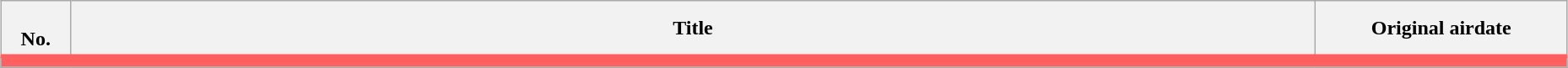<table class="wikitable" style="width:98%; margin:auto; background:#FFF;">
<tr style="border-bottom: 3px solid #FF5F5F;">
<th style="width:3em;"><br>No.</th>
<th>Title</th>
<th style="width:12em;">Original airdate</th>
</tr>
<tr>
<td colspan="3" style="background:#FF5F5F;"></td>
</tr>
<tr>
</tr>
</table>
